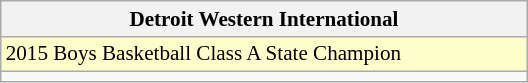<table class="wikitable collapsible collapsed" style="min-width:25em; font-size:88%;">
<tr>
<th colspan="2">Detroit Western International</th>
</tr>
<tr style="background:#ffc;">
<td>2015 Boys Basketball Class A State Champion</td>
</tr>
<tr>
<td></td>
</tr>
</table>
